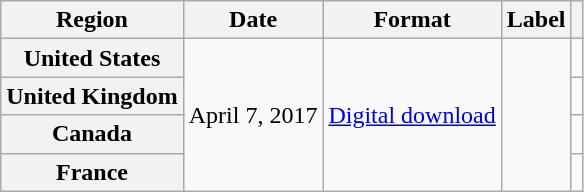<table class="wikitable plainrowheaders">
<tr>
<th scope="col">Region</th>
<th scope="col">Date</th>
<th scope="col">Format</th>
<th scope="col">Label</th>
<th scope="col"></th>
</tr>
<tr>
<th scope="row">United States</th>
<td rowspan="4">April 7, 2017</td>
<td rowspan="4"><a href='#'>Digital download</a></td>
<td rowspan="4"></td>
<td></td>
</tr>
<tr>
<th scope="row">United Kingdom</th>
<td></td>
</tr>
<tr>
<th scope="row">Canada</th>
<td></td>
</tr>
<tr>
<th scope="row">France</th>
<td></td>
</tr>
</table>
